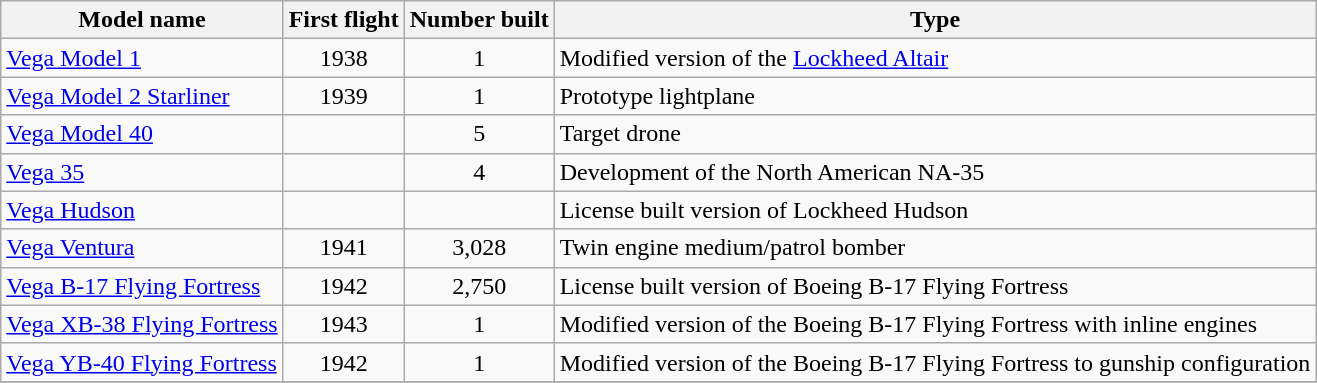<table class="wikitable sortable">
<tr>
<th>Model name</th>
<th>First flight</th>
<th>Number built</th>
<th>Type</th>
</tr>
<tr>
<td align=left><a href='#'>Vega Model 1</a></td>
<td align=center>1938</td>
<td align=center>1</td>
<td align=left>Modified version of the <a href='#'>Lockheed Altair</a></td>
</tr>
<tr>
<td align=left><a href='#'>Vega Model 2 Starliner</a></td>
<td align=center>1939</td>
<td align=center>1</td>
<td align=left>Prototype lightplane</td>
</tr>
<tr>
<td align=left><a href='#'>Vega Model 40</a></td>
<td align=center></td>
<td align=center>5</td>
<td align=left>Target drone</td>
</tr>
<tr>
<td align=left><a href='#'>Vega 35</a></td>
<td align=center></td>
<td align=center>4</td>
<td align=left>Development of the North American NA-35</td>
</tr>
<tr>
<td align=left><a href='#'>Vega Hudson</a></td>
<td align=center></td>
<td align=center></td>
<td align=left>License built version of Lockheed Hudson</td>
</tr>
<tr>
<td align=left><a href='#'>Vega Ventura</a></td>
<td align=center>1941</td>
<td align=center>3,028</td>
<td align=left>Twin engine medium/patrol bomber</td>
</tr>
<tr>
<td align=left><a href='#'>Vega B-17 Flying Fortress</a></td>
<td align=center>1942</td>
<td align=center>2,750</td>
<td align=left>License built version of Boeing B-17 Flying Fortress</td>
</tr>
<tr>
<td align=left><a href='#'>Vega XB-38 Flying Fortress</a></td>
<td align=center>1943</td>
<td align=center>1</td>
<td align=left>Modified version of the Boeing B-17 Flying Fortress with inline engines</td>
</tr>
<tr>
<td align=left><a href='#'>Vega YB-40 Flying Fortress</a></td>
<td align=center>1942</td>
<td align=center>1</td>
<td align=left>Modified version of the Boeing B-17 Flying Fortress to gunship configuration</td>
</tr>
<tr>
</tr>
</table>
